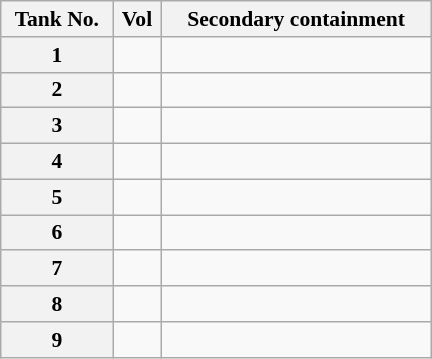<table class="wikitable mw-collapsible collapsed floatright" style="width:20em;font-size:90%;text-align:center;">
<tr>
<th>Tank No.</th>
<th>Vol</th>
<th>Secondary containment</th>
</tr>
<tr>
<th>1</th>
<td></td>
<td></td>
</tr>
<tr>
<th>2</th>
<td></td>
<td></td>
</tr>
<tr>
<th>3</th>
<td></td>
<td></td>
</tr>
<tr>
<th>4</th>
<td></td>
<td></td>
</tr>
<tr>
<th>5</th>
<td></td>
<td></td>
</tr>
<tr>
<th>6</th>
<td></td>
<td></td>
</tr>
<tr>
<th>7</th>
<td></td>
<td></td>
</tr>
<tr>
<th>8</th>
<td></td>
<td></td>
</tr>
<tr>
<th>9</th>
<td></td>
<td></td>
</tr>
</table>
